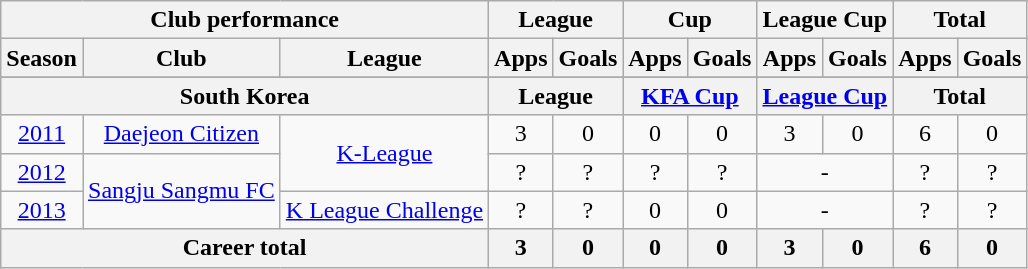<table class="wikitable" style="text-align:center">
<tr>
<th colspan=3>Club performance</th>
<th colspan=2>League</th>
<th colspan=2>Cup</th>
<th colspan=2>League Cup</th>
<th colspan=2>Total</th>
</tr>
<tr>
<th>Season</th>
<th>Club</th>
<th>League</th>
<th>Apps</th>
<th>Goals</th>
<th>Apps</th>
<th>Goals</th>
<th>Apps</th>
<th>Goals</th>
<th>Apps</th>
<th>Goals</th>
</tr>
<tr>
</tr>
<tr>
<th colspan=3>South Korea</th>
<th colspan=2>League</th>
<th colspan=2><a href='#'>KFA Cup</a></th>
<th colspan=2><a href='#'>League Cup</a></th>
<th colspan=2>Total</th>
</tr>
<tr>
<td><a href='#'>2011</a></td>
<td rowspan="1"><a href='#'>Daejeon Citizen</a></td>
<td rowspan="2"><a href='#'>K-League</a></td>
<td>3</td>
<td>0</td>
<td>0</td>
<td>0</td>
<td>3</td>
<td>0</td>
<td>6</td>
<td>0</td>
</tr>
<tr>
<td><a href='#'>2012</a></td>
<td rowspan="2"><a href='#'>Sangju Sangmu FC</a></td>
<td>?</td>
<td>?</td>
<td>?</td>
<td>?</td>
<td colspan="2">-</td>
<td>?</td>
<td>?</td>
</tr>
<tr>
<td><a href='#'>2013</a></td>
<td rowspan="1"><a href='#'>K League Challenge</a></td>
<td>?</td>
<td>?</td>
<td>0</td>
<td>0</td>
<td colspan="2">-</td>
<td>?</td>
<td>?</td>
</tr>
<tr>
<th colspan=3>Career total</th>
<th>3</th>
<th>0</th>
<th>0</th>
<th>0</th>
<th>3</th>
<th>0</th>
<th>6</th>
<th>0</th>
</tr>
</table>
